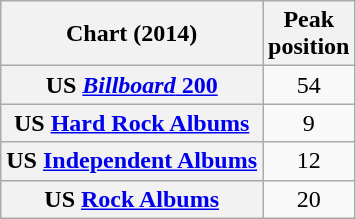<table class="wikitable sortable plainrowheaders" style="text-align:center;">
<tr>
<th scope="col">Chart (2014)</th>
<th scope="col">Peak<br>position</th>
</tr>
<tr>
<th scope="row">US <a href='#'><em>Billboard</em> 200</a></th>
<td>54</td>
</tr>
<tr>
<th scope="row">US <a href='#'>Hard Rock Albums</a></th>
<td>9</td>
</tr>
<tr>
<th scope="row">US <a href='#'>Independent Albums</a></th>
<td>12</td>
</tr>
<tr>
<th scope="row">US <a href='#'>Rock Albums</a></th>
<td>20</td>
</tr>
</table>
